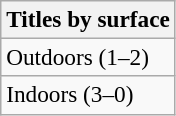<table class=wikitable style=font-size:97%>
<tr>
<th>Titles by surface</th>
</tr>
<tr>
<td>Outdoors (1–2)</td>
</tr>
<tr>
<td>Indoors (3–0)</td>
</tr>
</table>
